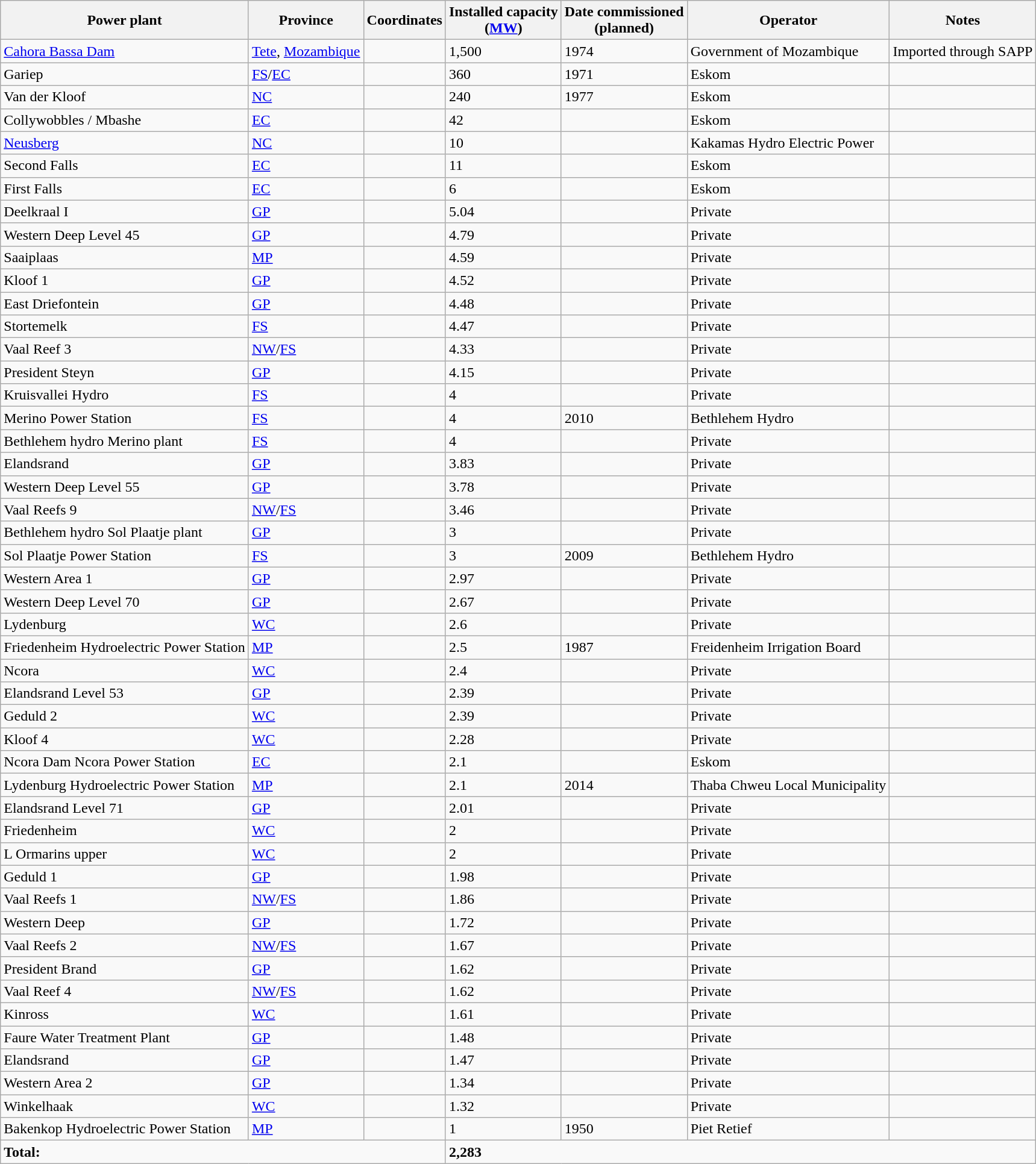<table class="wikitable sortable">
<tr>
<th>Power plant</th>
<th>Province</th>
<th>Coordinates</th>
<th>Installed capacity<br>(<a href='#'>MW</a>)</th>
<th>Date commissioned<br>(planned)</th>
<th>Operator</th>
<th>Notes</th>
</tr>
<tr>
<td><a href='#'>Cahora Bassa Dam</a></td>
<td><a href='#'>Tete</a>, <a href='#'>Mozambique</a></td>
<td></td>
<td>1,500</td>
<td>1974</td>
<td>Government  of Mozambique</td>
<td>Imported through SAPP</td>
</tr>
<tr>
<td>Gariep</td>
<td><a href='#'>FS</a>/<a href='#'>EC</a></td>
<td></td>
<td>360</td>
<td>1971</td>
<td>Eskom</td>
<td></td>
</tr>
<tr>
<td>Van der Kloof</td>
<td><a href='#'>NC</a></td>
<td></td>
<td>240</td>
<td>1977</td>
<td>Eskom</td>
<td></td>
</tr>
<tr>
<td>Collywobbles / Mbashe</td>
<td><a href='#'>EC</a></td>
<td></td>
<td>42</td>
<td></td>
<td>Eskom</td>
<td></td>
</tr>
<tr>
<td><a href='#'>Neusberg</a></td>
<td><a href='#'>NC</a></td>
<td></td>
<td>10</td>
<td></td>
<td>Kakamas Hydro Electric Power</td>
<td></td>
</tr>
<tr>
<td>Second Falls</td>
<td><a href='#'>EC</a></td>
<td></td>
<td>11</td>
<td></td>
<td>Eskom</td>
<td></td>
</tr>
<tr>
<td>First Falls</td>
<td><a href='#'>EC</a></td>
<td></td>
<td>6</td>
<td></td>
<td>Eskom</td>
<td></td>
</tr>
<tr>
<td>Deelkraal I</td>
<td><a href='#'>GP</a></td>
<td></td>
<td>5.04</td>
<td></td>
<td>Private</td>
<td></td>
</tr>
<tr>
<td>Western Deep Level 45</td>
<td><a href='#'>GP</a></td>
<td></td>
<td>4.79</td>
<td></td>
<td>Private</td>
<td></td>
</tr>
<tr>
<td>Saaiplaas</td>
<td><a href='#'>MP</a></td>
<td></td>
<td>4.59</td>
<td></td>
<td>Private</td>
<td></td>
</tr>
<tr>
<td>Kloof 1</td>
<td><a href='#'>GP</a></td>
<td></td>
<td>4.52</td>
<td></td>
<td>Private</td>
<td></td>
</tr>
<tr>
<td>East Driefontein</td>
<td><a href='#'>GP</a></td>
<td></td>
<td>4.48</td>
<td></td>
<td>Private</td>
<td></td>
</tr>
<tr>
<td>Stortemelk</td>
<td><a href='#'>FS</a></td>
<td></td>
<td>4.47</td>
<td></td>
<td>Private</td>
<td></td>
</tr>
<tr>
<td>Vaal Reef 3</td>
<td><a href='#'>NW</a>/<a href='#'>FS</a></td>
<td></td>
<td>4.33</td>
<td></td>
<td>Private</td>
<td></td>
</tr>
<tr>
<td>President Steyn</td>
<td><a href='#'>GP</a></td>
<td></td>
<td>4.15</td>
<td></td>
<td>Private</td>
<td></td>
</tr>
<tr>
<td>Kruisvallei Hydro</td>
<td><a href='#'>FS</a></td>
<td></td>
<td>4</td>
<td></td>
<td>Private</td>
<td></td>
</tr>
<tr>
<td>Merino Power Station</td>
<td><a href='#'>FS</a></td>
<td></td>
<td>4</td>
<td>2010</td>
<td>Bethlehem Hydro</td>
<td></td>
</tr>
<tr>
<td>Bethlehem hydro Merino plant</td>
<td><a href='#'>FS</a></td>
<td></td>
<td>4</td>
<td></td>
<td>Private</td>
<td></td>
</tr>
<tr>
<td>Elandsrand</td>
<td><a href='#'>GP</a></td>
<td></td>
<td>3.83</td>
<td></td>
<td>Private</td>
<td></td>
</tr>
<tr>
<td>Western Deep Level 55</td>
<td><a href='#'>GP</a></td>
<td></td>
<td>3.78</td>
<td></td>
<td>Private</td>
<td></td>
</tr>
<tr>
<td>Vaal Reefs 9</td>
<td><a href='#'>NW</a>/<a href='#'>FS</a></td>
<td></td>
<td>3.46</td>
<td></td>
<td>Private</td>
<td></td>
</tr>
<tr>
<td>Bethlehem hydro Sol Plaatje plant</td>
<td><a href='#'>GP</a></td>
<td></td>
<td>3</td>
<td></td>
<td>Private</td>
<td></td>
</tr>
<tr>
<td>Sol Plaatje Power Station</td>
<td><a href='#'>FS</a></td>
<td></td>
<td>3</td>
<td>2009</td>
<td>Bethlehem Hydro</td>
<td></td>
</tr>
<tr>
<td>Western Area 1</td>
<td><a href='#'>GP</a></td>
<td></td>
<td>2.97</td>
<td></td>
<td>Private</td>
<td></td>
</tr>
<tr>
<td>Western Deep Level 70</td>
<td><a href='#'>GP</a></td>
<td></td>
<td>2.67</td>
<td></td>
<td>Private</td>
<td></td>
</tr>
<tr>
<td>Lydenburg</td>
<td><a href='#'>WC</a></td>
<td></td>
<td>2.6</td>
<td></td>
<td>Private</td>
<td></td>
</tr>
<tr>
<td>Friedenheim Hydroelectric Power Station</td>
<td><a href='#'>MP</a></td>
<td></td>
<td>2.5</td>
<td>1987</td>
<td>Freidenheim Irrigation Board</td>
<td></td>
</tr>
<tr>
<td>Ncora</td>
<td><a href='#'>WC</a></td>
<td></td>
<td>2.4</td>
<td></td>
<td>Private</td>
<td></td>
</tr>
<tr>
<td>Elandsrand Level 53</td>
<td><a href='#'>GP</a></td>
<td></td>
<td>2.39</td>
<td></td>
<td>Private</td>
<td></td>
</tr>
<tr>
<td>Geduld 2</td>
<td><a href='#'>WC</a></td>
<td></td>
<td>2.39</td>
<td></td>
<td>Private</td>
<td></td>
</tr>
<tr>
<td>Kloof 4</td>
<td><a href='#'>WC</a></td>
<td></td>
<td>2.28</td>
<td></td>
<td>Private</td>
<td></td>
</tr>
<tr>
<td>Ncora Dam Ncora Power Station</td>
<td><a href='#'>EC</a></td>
<td></td>
<td>2.1</td>
<td></td>
<td>Eskom</td>
<td></td>
</tr>
<tr>
<td>Lydenburg Hydroelectric Power Station</td>
<td><a href='#'>MP</a></td>
<td></td>
<td>2.1</td>
<td>2014</td>
<td>Thaba Chweu Local Municipality</td>
<td></td>
</tr>
<tr>
<td>Elandsrand Level 71</td>
<td><a href='#'>GP</a></td>
<td></td>
<td>2.01</td>
<td></td>
<td>Private</td>
<td></td>
</tr>
<tr>
<td>Friedenheim</td>
<td><a href='#'>WC</a></td>
<td></td>
<td>2</td>
<td></td>
<td>Private</td>
<td></td>
</tr>
<tr>
<td>L Ormarins upper</td>
<td><a href='#'>WC</a></td>
<td></td>
<td>2</td>
<td></td>
<td>Private</td>
<td></td>
</tr>
<tr>
<td>Geduld 1</td>
<td><a href='#'>GP</a></td>
<td></td>
<td>1.98</td>
<td></td>
<td>Private</td>
<td></td>
</tr>
<tr>
<td>Vaal Reefs 1</td>
<td><a href='#'>NW</a>/<a href='#'>FS</a></td>
<td></td>
<td>1.86</td>
<td></td>
<td>Private</td>
<td></td>
</tr>
<tr>
<td>Western Deep</td>
<td><a href='#'>GP</a></td>
<td></td>
<td>1.72</td>
<td></td>
<td>Private</td>
<td></td>
</tr>
<tr>
<td>Vaal Reefs 2</td>
<td><a href='#'>NW</a>/<a href='#'>FS</a></td>
<td></td>
<td>1.67</td>
<td></td>
<td>Private</td>
<td></td>
</tr>
<tr>
<td>President Brand</td>
<td><a href='#'>GP</a></td>
<td></td>
<td>1.62</td>
<td></td>
<td>Private</td>
<td></td>
</tr>
<tr>
<td>Vaal Reef 4</td>
<td><a href='#'>NW</a>/<a href='#'>FS</a></td>
<td></td>
<td>1.62</td>
<td></td>
<td>Private</td>
<td></td>
</tr>
<tr>
<td>Kinross</td>
<td><a href='#'>WC</a></td>
<td></td>
<td>1.61</td>
<td></td>
<td>Private</td>
<td></td>
</tr>
<tr>
<td>Faure Water Treatment Plant</td>
<td><a href='#'>GP</a></td>
<td></td>
<td>1.48</td>
<td></td>
<td>Private</td>
<td></td>
</tr>
<tr>
<td>Elandsrand</td>
<td><a href='#'>GP</a></td>
<td></td>
<td>1.47</td>
<td></td>
<td>Private</td>
<td></td>
</tr>
<tr>
<td>Western Area 2</td>
<td><a href='#'>GP</a></td>
<td></td>
<td>1.34</td>
<td></td>
<td>Private</td>
<td></td>
</tr>
<tr>
<td>Winkelhaak</td>
<td><a href='#'>WC</a></td>
<td></td>
<td>1.32</td>
<td></td>
<td>Private</td>
<td></td>
</tr>
<tr>
<td>Bakenkop Hydroelectric Power Station</td>
<td><a href='#'>MP</a></td>
<td></td>
<td>1</td>
<td>1950</td>
<td>Piet Retief</td>
<td></td>
</tr>
<tr>
<td colspan="3"><strong>Total:</strong></td>
<td colspan="4"><strong>2,283</strong></td>
</tr>
</table>
